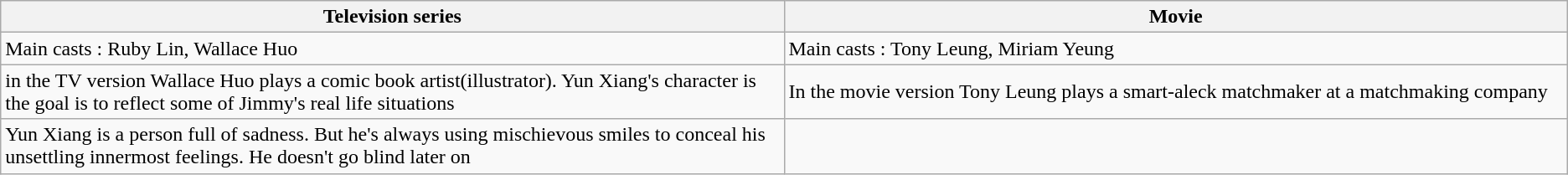<table class="wikitable">
<tr>
<th width=50%>Television series</th>
<th width=50%>Movie</th>
</tr>
<tr>
<td>Main casts : Ruby Lin, Wallace Huo</td>
<td>Main casts : Tony Leung, Miriam Yeung</td>
</tr>
<tr>
<td>in the TV version Wallace Huo plays a comic book artist(illustrator). Yun Xiang's character is the goal is to reflect some of Jimmy's real life situations</td>
<td>In the movie version Tony Leung plays a smart-aleck matchmaker at a matchmaking company</td>
</tr>
<tr>
<td>Yun Xiang is a person full of sadness. But he's always using mischievous smiles to conceal his unsettling innermost feelings. He doesn't go blind later on</td>
<td></td>
</tr>
</table>
